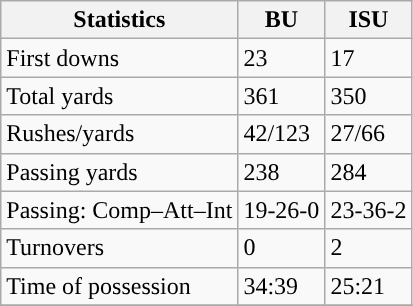<table class="wikitable" style="float: left;">
<tr>
<th>Statistics</th>
<th>BU</th>
<th>ISU</th>
</tr>
<tr>
<td>First downs</td>
<td>23</td>
<td>17</td>
</tr>
<tr>
<td>Total yards</td>
<td>361</td>
<td>350</td>
</tr>
<tr>
<td>Rushes/yards</td>
<td>42/123</td>
<td>27/66</td>
</tr>
<tr>
<td>Passing yards</td>
<td>238</td>
<td>284</td>
</tr>
<tr>
<td>Passing: Comp–Att–Int</td>
<td>19-26-0</td>
<td>23-36-2</td>
</tr>
<tr>
<td>Turnovers</td>
<td>0</td>
<td>2</td>
</tr>
<tr>
<td>Time of possession</td>
<td>34:39</td>
<td>25:21</td>
</tr>
<tr>
</tr>
</table>
